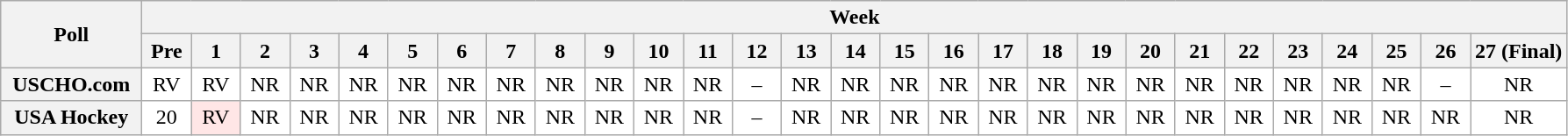<table class="wikitable" style="white-space:nowrap;">
<tr>
<th scope="col" width="100" rowspan="2">Poll</th>
<th colspan="28">Week</th>
</tr>
<tr>
<th scope="col" width="30">Pre</th>
<th scope="col" width="30">1</th>
<th scope="col" width="30">2</th>
<th scope="col" width="30">3</th>
<th scope="col" width="30">4</th>
<th scope="col" width="30">5</th>
<th scope="col" width="30">6</th>
<th scope="col" width="30">7</th>
<th scope="col" width="30">8</th>
<th scope="col" width="30">9</th>
<th scope="col" width="30">10</th>
<th scope="col" width="30">11</th>
<th scope="col" width="30">12</th>
<th scope="col" width="30">13</th>
<th scope="col" width="30">14</th>
<th scope="col" width="30">15</th>
<th scope="col" width="30">16</th>
<th scope="col" width="30">17</th>
<th scope="col" width="30">18</th>
<th scope="col" width="30">19</th>
<th scope="col" width="30">20</th>
<th scope="col" width="30">21</th>
<th scope="col" width="30">22</th>
<th scope="col" width="30">23</th>
<th scope="col" width="30">24</th>
<th scope="col" width="30">25</th>
<th scope="col" width="30">26</th>
<th scope="col" width="30">27 (Final)</th>
</tr>
<tr style="text-align:center;">
<th>USCHO.com</th>
<td bgcolor=FFFFFF>RV</td>
<td bgcolor=FFFFFF>RV</td>
<td bgcolor=FFFFFF>NR</td>
<td bgcolor=FFFFFF>NR</td>
<td bgcolor=FFFFFF>NR</td>
<td bgcolor=FFFFFF>NR</td>
<td bgcolor=FFFFFF>NR</td>
<td bgcolor=FFFFFF>NR</td>
<td bgcolor=FFFFFF>NR</td>
<td bgcolor=FFFFFF>NR</td>
<td bgcolor=FFFFFF>NR</td>
<td bgcolor=FFFFFF>NR</td>
<td bgcolor=FFFFFF>–</td>
<td bgcolor=FFFFFF>NR</td>
<td bgcolor=FFFFFF>NR</td>
<td bgcolor=FFFFFF>NR</td>
<td bgcolor=FFFFFF>NR</td>
<td bgcolor=FFFFFF>NR</td>
<td bgcolor=FFFFFF>NR</td>
<td bgcolor=FFFFFF>NR</td>
<td bgcolor=FFFFFF>NR</td>
<td bgcolor=FFFFFF>NR</td>
<td bgcolor=FFFFFF>NR</td>
<td bgcolor=FFFFFF>NR</td>
<td bgcolor=FFFFFF>NR</td>
<td bgcolor=FFFFFF>NR</td>
<td bgcolor=FFFFFF>–</td>
<td bgcolor=FFFFFF>NR</td>
</tr>
<tr style="text-align:center;">
<th>USA Hockey</th>
<td bgcolor=FFFFFF>20</td>
<td bgcolor=FFE6E6>RV</td>
<td bgcolor=FFFFFF>NR</td>
<td bgcolor=FFFFFF>NR</td>
<td bgcolor=FFFFFF>NR</td>
<td bgcolor=FFFFFF>NR</td>
<td bgcolor=FFFFFF>NR</td>
<td bgcolor=FFFFFF>NR</td>
<td bgcolor=FFFFFF>NR</td>
<td bgcolor=FFFFFF>NR</td>
<td bgcolor=FFFFFF>NR</td>
<td bgcolor=FFFFFF>NR</td>
<td bgcolor=FFFFFF>–</td>
<td bgcolor=FFFFFF>NR</td>
<td bgcolor=FFFFFF>NR</td>
<td bgcolor=FFFFFF>NR</td>
<td bgcolor=FFFFFF>NR</td>
<td bgcolor=FFFFFF>NR</td>
<td bgcolor=FFFFFF>NR</td>
<td bgcolor=FFFFFF>NR</td>
<td bgcolor=FFFFFF>NR</td>
<td bgcolor=FFFFFF>NR</td>
<td bgcolor=FFFFFF>NR</td>
<td bgcolor=FFFFFF>NR</td>
<td bgcolor=FFFFFF>NR</td>
<td bgcolor=FFFFFF>NR</td>
<td bgcolor=FFFFFF>NR</td>
<td bgcolor=FFFFFF>NR</td>
</tr>
</table>
